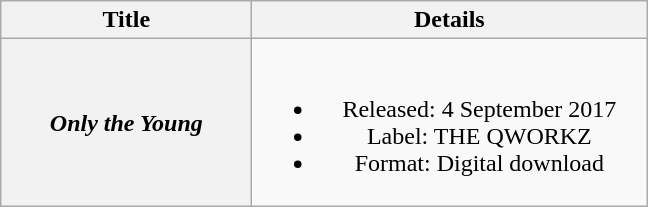<table class="wikitable plainrowheaders" style="text-align:center;">
<tr>
<th scope="col" style="width:10em;">Title</th>
<th scope="col" style="width:16em;">Details</th>
</tr>
<tr>
<th scope="row"><em>Only the Young</em></th>
<td><br><ul><li>Released: 4 September 2017</li><li>Label: THE QWORKZ</li><li>Format: Digital download</li></ul></td>
</tr>
</table>
